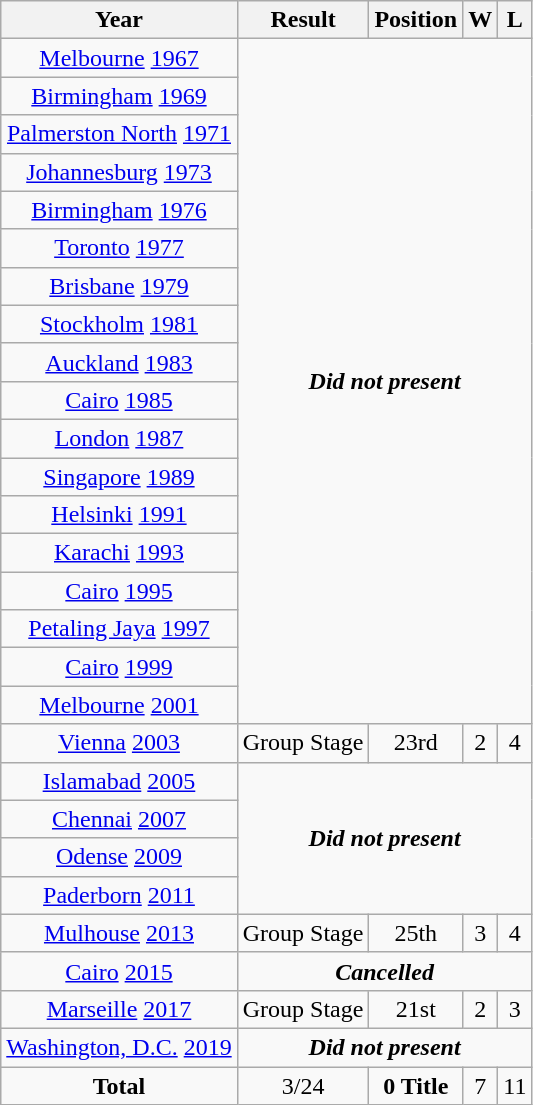<table class="wikitable" style="text-align: center;">
<tr>
<th>Year</th>
<th>Result</th>
<th>Position</th>
<th>W</th>
<th>L</th>
</tr>
<tr>
<td> <a href='#'>Melbourne</a> <a href='#'>1967</a></td>
<td rowspan="18" colspan="4" align="center"><strong><em>Did not present</em></strong></td>
</tr>
<tr>
<td> <a href='#'>Birmingham</a> <a href='#'>1969</a></td>
</tr>
<tr>
<td> <a href='#'>Palmerston North</a> <a href='#'>1971</a></td>
</tr>
<tr>
<td> <a href='#'>Johannesburg</a> <a href='#'>1973</a></td>
</tr>
<tr>
<td> <a href='#'>Birmingham</a> <a href='#'>1976</a></td>
</tr>
<tr>
<td> <a href='#'>Toronto</a> <a href='#'>1977</a></td>
</tr>
<tr>
<td> <a href='#'>Brisbane</a> <a href='#'>1979</a></td>
</tr>
<tr>
<td> <a href='#'>Stockholm</a> <a href='#'>1981</a></td>
</tr>
<tr>
<td> <a href='#'>Auckland</a> <a href='#'>1983</a></td>
</tr>
<tr>
<td> <a href='#'>Cairo</a> <a href='#'>1985</a></td>
</tr>
<tr>
<td> <a href='#'>London</a> <a href='#'>1987</a></td>
</tr>
<tr>
<td> <a href='#'>Singapore</a> <a href='#'>1989</a></td>
</tr>
<tr>
<td> <a href='#'>Helsinki</a> <a href='#'>1991</a></td>
</tr>
<tr>
<td> <a href='#'>Karachi</a> <a href='#'>1993</a></td>
</tr>
<tr>
<td> <a href='#'>Cairo</a> <a href='#'>1995</a></td>
</tr>
<tr>
<td> <a href='#'>Petaling Jaya</a> <a href='#'>1997</a></td>
</tr>
<tr>
<td> <a href='#'>Cairo</a> <a href='#'>1999</a></td>
</tr>
<tr>
<td> <a href='#'>Melbourne</a> <a href='#'>2001</a></td>
</tr>
<tr>
<td> <a href='#'>Vienna</a> <a href='#'>2003</a></td>
<td>Group Stage</td>
<td>23rd</td>
<td>2</td>
<td>4</td>
</tr>
<tr>
<td> <a href='#'>Islamabad</a> <a href='#'>2005</a></td>
<td rowspan="4" colspan="4" align="center"><strong><em>Did not present</em></strong></td>
</tr>
<tr>
<td> <a href='#'>Chennai</a> <a href='#'>2007</a></td>
</tr>
<tr>
<td> <a href='#'>Odense</a> <a href='#'>2009</a></td>
</tr>
<tr>
<td> <a href='#'>Paderborn</a> <a href='#'>2011</a></td>
</tr>
<tr>
<td> <a href='#'>Mulhouse</a> <a href='#'>2013</a></td>
<td>Group Stage</td>
<td>25th</td>
<td>3</td>
<td>4</td>
</tr>
<tr>
<td> <a href='#'>Cairo</a> <a href='#'>2015</a></td>
<td rowspan="1" colspan="4" align="center"><strong><em>Cancelled</em></strong></td>
</tr>
<tr>
<td> <a href='#'>Marseille</a> <a href='#'>2017</a></td>
<td>Group Stage</td>
<td>21st</td>
<td>2</td>
<td>3</td>
</tr>
<tr>
<td> <a href='#'>Washington, D.C.</a> <a href='#'>2019</a></td>
<td colspan="4" align="center"><strong><em>Did not present</em></strong></td>
</tr>
<tr>
<td><strong>Total</strong></td>
<td>3/24</td>
<td><strong>0 Title</strong></td>
<td>7</td>
<td>11</td>
</tr>
</table>
